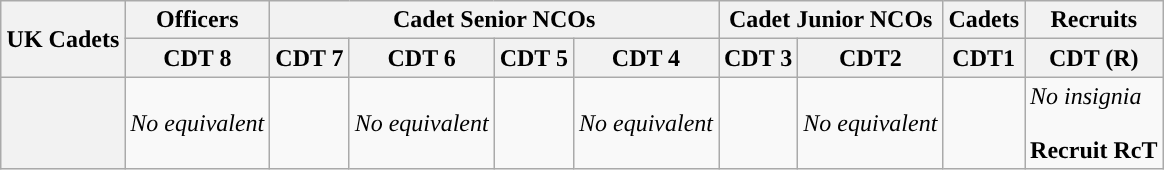<table class="wikitable" style="margin-left: auto; margin-right: auto; border: none;">
<tr>
<th rowspan="2">UK Cadets</th>
<th>Officers</th>
<th colspan="4">Cadet Senior NCOs</th>
<th colspan="2">Cadet Junior NCOs</th>
<th>Cadets</th>
<th>Recruits</th>
</tr>
<tr>
<th>CDT 8</th>
<th>CDT 7</th>
<th>CDT 6</th>
<th>CDT 5</th>
<th>CDT 4</th>
<th>CDT 3</th>
<th>CDT2</th>
<th>CDT1</th>
<th>CDT (R)</th>
</tr>
<tr>
<th></th>
<td><em>No equivalent</em></td>
<td></td>
<td><em>No equivalent</em></td>
<td></td>
<td><em>No equivalent</em></td>
<td></td>
<td><em>No equivalent</em></td>
<td></td>
<td><em>No insignia</em><br><br><strong>Recruit  RcT</strong></td>
</tr>
</table>
